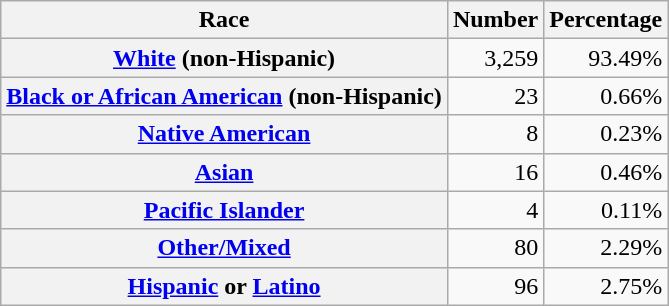<table class="wikitable" style="text-align:right">
<tr>
<th scope="col">Race</th>
<th scope="col">Number</th>
<th scope="col">Percentage</th>
</tr>
<tr>
<th scope="row"><a href='#'>White</a> (non-Hispanic)</th>
<td>3,259</td>
<td>93.49%</td>
</tr>
<tr>
<th scope="row"><a href='#'>Black or African American</a> (non-Hispanic)</th>
<td>23</td>
<td>0.66%</td>
</tr>
<tr>
<th scope="row"><a href='#'>Native American</a></th>
<td>8</td>
<td>0.23%</td>
</tr>
<tr>
<th scope="row"><a href='#'>Asian</a></th>
<td>16</td>
<td>0.46%</td>
</tr>
<tr>
<th scope="row"><a href='#'>Pacific Islander</a></th>
<td>4</td>
<td>0.11%</td>
</tr>
<tr>
<th scope="row"><a href='#'>Other/Mixed</a></th>
<td>80</td>
<td>2.29%</td>
</tr>
<tr>
<th scope="row"><a href='#'>Hispanic</a> or <a href='#'>Latino</a></th>
<td>96</td>
<td>2.75%</td>
</tr>
</table>
